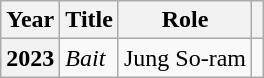<table class="wikitable  plainrowheaders">
<tr>
<th scope="col">Year</th>
<th scope="col">Title</th>
<th scope="col">Role</th>
<th scope="col" class="unsortable"></th>
</tr>
<tr>
<th scope="row">2023</th>
<td><em>Bait</em></td>
<td>Jung So-ram</td>
<td></td>
</tr>
</table>
